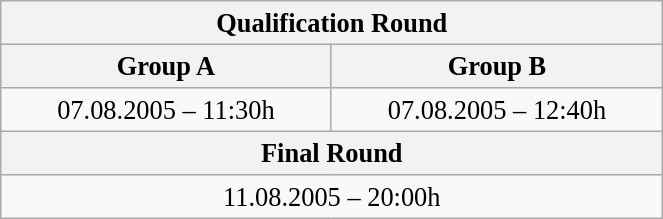<table class="wikitable" style=" text-align:center; font-size:110%;" width="35%">
<tr>
<th colspan="2">Qualification Round</th>
</tr>
<tr>
<th>Group A</th>
<th>Group B</th>
</tr>
<tr>
<td>07.08.2005 – 11:30h</td>
<td>07.08.2005 – 12:40h</td>
</tr>
<tr>
<th colspan="2">Final Round</th>
</tr>
<tr>
<td colspan="2">11.08.2005 – 20:00h</td>
</tr>
</table>
